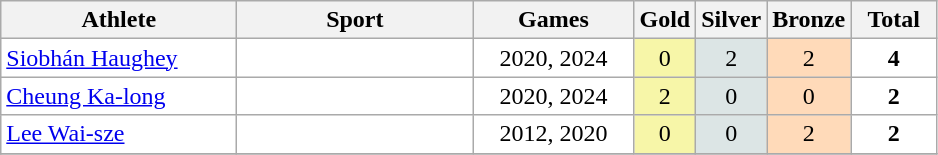<table class="wikitable">
<tr>
<th width=150>Athlete</th>
<th width=150>Sport</th>
<th width=100>Games</th>
<th> Gold</th>
<th> Silver</th>
<th> Bronze</th>
<th width=50>Total</th>
</tr>
<tr align="center" valign="middle" bgcolor="#FFFFFF">
<td align=left><a href='#'>Siobhán Haughey</a></td>
<td align=left></td>
<td>2020, 2024</td>
<td style="background:#F7F6A8;">0</td>
<td style="background:#DCE5E5;">2</td>
<td style="background:#FFDAB9;">2</td>
<td><strong>4</strong></td>
</tr>
<tr align="center" valign="middle" bgcolor="#FFFFFF">
<td align=left><a href='#'>Cheung Ka-long</a></td>
<td align=left></td>
<td>2020, 2024</td>
<td style="background:#F7F6A8;">2</td>
<td style="background:#DCE5E5;">0</td>
<td style="background:#FFDAB9;">0</td>
<td><strong>2</strong></td>
</tr>
<tr align="center" valign="middle" bgcolor="#FFFFFF">
<td align=left><a href='#'>Lee Wai-sze</a></td>
<td align=left></td>
<td>2012, 2020</td>
<td style="background:#F7F6A8;">0</td>
<td style="background:#DCE5E5;">0</td>
<td style="background:#FFDAB9;">2</td>
<td><strong>2</strong></td>
</tr>
<tr>
</tr>
</table>
